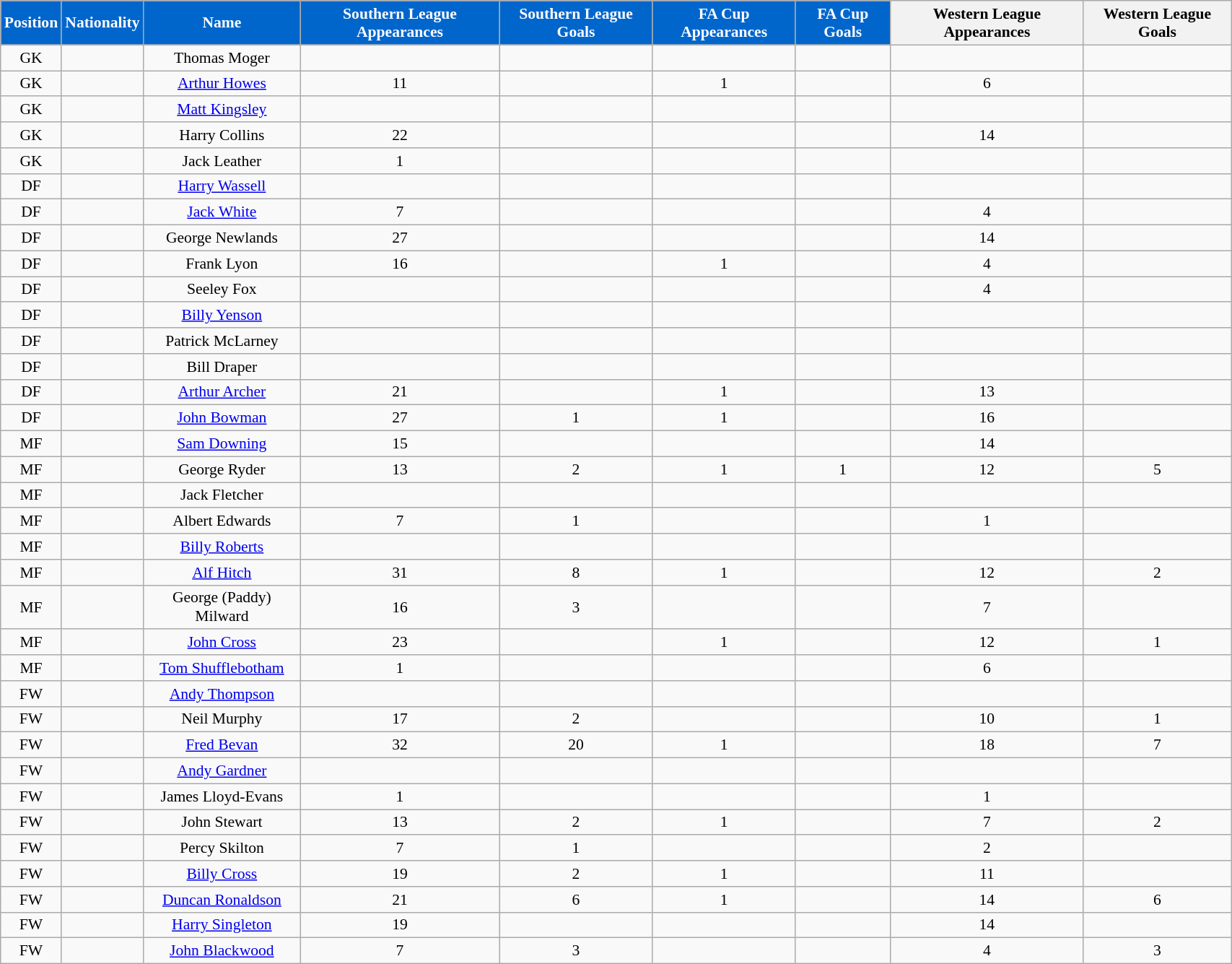<table class="wikitable" style="text-align:center; font-size:90%; width:90%;">
<tr>
<th style="background:#0066CC; color:#FFFFFF; text-align:center;">Position</th>
<th style="background:#0066CC; color:#FFFFFF; text-align:center;">Nationality</th>
<th style="background:#0066CC; color:#FFFFFF; text-align:center;"><strong>Name</strong></th>
<th style="background:#0066CC; color:#FFFFFF; text-align:center;">Southern League Appearances</th>
<th style="background:#0066CC; color:#FFFFFF; text-align:center;">Southern League Goals</th>
<th style="background:#0066CC; color:#FFFFFF; text-align:center;">FA Cup Appearances</th>
<th style="background:#0066CC; color:#FFFFFF; text-align:center;">FA Cup Goals</th>
<th>Western  League Appearances</th>
<th>Western League Goals</th>
</tr>
<tr>
<td>GK</td>
<td></td>
<td>Thomas Moger</td>
<td></td>
<td></td>
<td></td>
<td></td>
<td></td>
<td></td>
</tr>
<tr>
<td>GK</td>
<td></td>
<td><a href='#'>Arthur Howes</a></td>
<td>11</td>
<td></td>
<td>1</td>
<td></td>
<td>6</td>
<td></td>
</tr>
<tr>
<td>GK</td>
<td></td>
<td><a href='#'>Matt Kingsley</a></td>
<td></td>
<td></td>
<td></td>
<td></td>
<td></td>
<td></td>
</tr>
<tr>
<td>GK</td>
<td></td>
<td>Harry Collins</td>
<td>22</td>
<td></td>
<td></td>
<td></td>
<td>14</td>
<td></td>
</tr>
<tr>
<td>GK</td>
<td></td>
<td>Jack Leather</td>
<td>1</td>
<td></td>
<td></td>
<td></td>
<td></td>
<td></td>
</tr>
<tr>
<td>DF</td>
<td></td>
<td><a href='#'>Harry Wassell</a></td>
<td></td>
<td></td>
<td></td>
<td></td>
<td></td>
<td></td>
</tr>
<tr>
<td>DF</td>
<td></td>
<td><a href='#'>Jack White</a></td>
<td>7</td>
<td></td>
<td></td>
<td></td>
<td>4</td>
<td></td>
</tr>
<tr>
<td>DF</td>
<td></td>
<td>George Newlands</td>
<td>27</td>
<td></td>
<td></td>
<td></td>
<td>14</td>
<td></td>
</tr>
<tr>
<td>DF</td>
<td></td>
<td>Frank Lyon</td>
<td>16</td>
<td></td>
<td>1</td>
<td></td>
<td>4</td>
<td></td>
</tr>
<tr>
<td>DF</td>
<td></td>
<td>Seeley Fox</td>
<td></td>
<td></td>
<td></td>
<td></td>
<td>4</td>
<td></td>
</tr>
<tr>
<td>DF</td>
<td></td>
<td><a href='#'>Billy Yenson</a></td>
<td></td>
<td></td>
<td></td>
<td></td>
<td></td>
<td></td>
</tr>
<tr>
<td>DF</td>
<td></td>
<td>Patrick McLarney</td>
<td></td>
<td></td>
<td></td>
<td></td>
<td></td>
<td></td>
</tr>
<tr>
<td>DF</td>
<td></td>
<td>Bill Draper</td>
<td></td>
<td></td>
<td></td>
<td></td>
<td></td>
<td></td>
</tr>
<tr>
<td>DF</td>
<td></td>
<td><a href='#'>Arthur Archer</a></td>
<td>21</td>
<td></td>
<td>1</td>
<td></td>
<td>13</td>
<td></td>
</tr>
<tr>
<td>DF</td>
<td></td>
<td><a href='#'>John Bowman</a></td>
<td>27</td>
<td>1</td>
<td>1</td>
<td></td>
<td>16</td>
<td></td>
</tr>
<tr>
<td>MF</td>
<td></td>
<td><a href='#'>Sam Downing</a></td>
<td>15</td>
<td></td>
<td></td>
<td></td>
<td>14</td>
<td></td>
</tr>
<tr>
<td>MF</td>
<td></td>
<td>George Ryder</td>
<td>13</td>
<td>2</td>
<td>1</td>
<td>1</td>
<td>12</td>
<td>5</td>
</tr>
<tr>
<td>MF</td>
<td></td>
<td>Jack Fletcher</td>
<td></td>
<td></td>
<td></td>
<td></td>
<td></td>
<td></td>
</tr>
<tr>
<td>MF</td>
<td></td>
<td>Albert Edwards</td>
<td>7</td>
<td>1</td>
<td></td>
<td></td>
<td>1</td>
<td></td>
</tr>
<tr>
<td>MF</td>
<td></td>
<td><a href='#'>Billy Roberts</a></td>
<td></td>
<td></td>
<td></td>
<td></td>
<td></td>
<td></td>
</tr>
<tr>
<td>MF</td>
<td></td>
<td><a href='#'>Alf Hitch</a></td>
<td>31</td>
<td>8</td>
<td>1</td>
<td></td>
<td>12</td>
<td>2</td>
</tr>
<tr>
<td>MF</td>
<td></td>
<td>George (Paddy) Milward</td>
<td>16</td>
<td>3</td>
<td></td>
<td></td>
<td>7</td>
<td></td>
</tr>
<tr>
<td>MF</td>
<td></td>
<td><a href='#'>John Cross</a></td>
<td>23</td>
<td></td>
<td>1</td>
<td></td>
<td>12</td>
<td>1</td>
</tr>
<tr>
<td>MF</td>
<td></td>
<td><a href='#'>Tom Shufflebotham</a></td>
<td>1</td>
<td></td>
<td></td>
<td></td>
<td>6</td>
<td></td>
</tr>
<tr>
<td>FW</td>
<td></td>
<td><a href='#'>Andy Thompson</a></td>
<td></td>
<td></td>
<td></td>
<td></td>
<td></td>
<td></td>
</tr>
<tr>
<td>FW</td>
<td></td>
<td>Neil Murphy</td>
<td>17</td>
<td>2</td>
<td></td>
<td></td>
<td>10</td>
<td>1</td>
</tr>
<tr>
<td>FW</td>
<td></td>
<td><a href='#'>Fred Bevan</a></td>
<td>32</td>
<td>20</td>
<td>1</td>
<td></td>
<td>18</td>
<td>7</td>
</tr>
<tr>
<td>FW</td>
<td></td>
<td><a href='#'>Andy Gardner</a></td>
<td></td>
<td></td>
<td></td>
<td></td>
<td></td>
<td></td>
</tr>
<tr>
<td>FW</td>
<td></td>
<td>James Lloyd-Evans</td>
<td>1</td>
<td></td>
<td></td>
<td></td>
<td>1</td>
<td></td>
</tr>
<tr>
<td>FW</td>
<td></td>
<td>John Stewart</td>
<td>13</td>
<td>2</td>
<td>1</td>
<td></td>
<td>7</td>
<td>2</td>
</tr>
<tr>
<td>FW</td>
<td></td>
<td>Percy Skilton</td>
<td>7</td>
<td>1</td>
<td></td>
<td></td>
<td>2</td>
<td></td>
</tr>
<tr>
<td>FW</td>
<td></td>
<td><a href='#'>Billy Cross</a></td>
<td>19</td>
<td>2</td>
<td>1</td>
<td></td>
<td>11</td>
<td></td>
</tr>
<tr>
<td>FW</td>
<td></td>
<td><a href='#'>Duncan Ronaldson</a></td>
<td>21</td>
<td>6</td>
<td>1</td>
<td></td>
<td>14</td>
<td>6</td>
</tr>
<tr>
<td>FW</td>
<td></td>
<td><a href='#'>Harry Singleton</a></td>
<td>19</td>
<td></td>
<td></td>
<td></td>
<td>14</td>
<td></td>
</tr>
<tr>
<td>FW</td>
<td></td>
<td><a href='#'>John Blackwood</a></td>
<td>7</td>
<td>3</td>
<td></td>
<td></td>
<td>4</td>
<td>3</td>
</tr>
</table>
